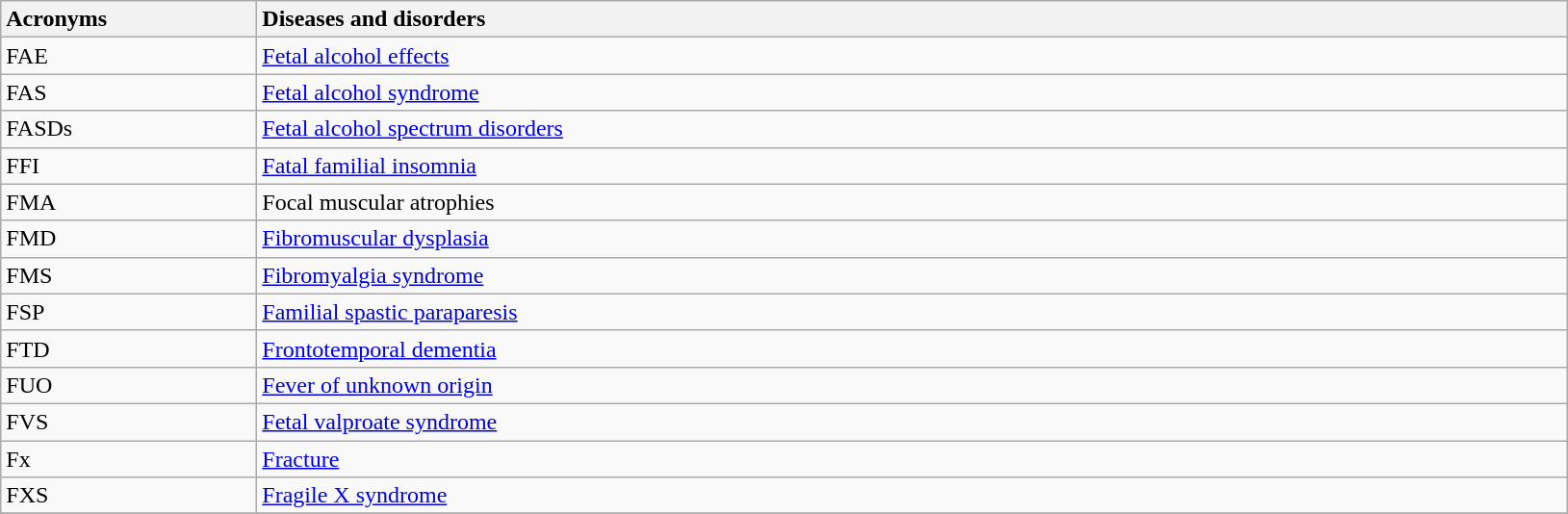<table class="wikitable sortable">
<tr>
<th width=170px style=text-align:left>Acronyms</th>
<th width=900px style=text-align:left>Diseases and disorders</th>
</tr>
<tr>
<td>FAE</td>
<td><a href='#'>Fetal alcohol effects</a></td>
</tr>
<tr>
<td>FAS</td>
<td><a href='#'>Fetal alcohol syndrome</a></td>
</tr>
<tr>
<td>FASDs</td>
<td><a href='#'>Fetal alcohol spectrum disorders</a></td>
</tr>
<tr>
<td>FFI</td>
<td><a href='#'>Fatal familial insomnia</a></td>
</tr>
<tr>
<td>FMA</td>
<td>Focal muscular atrophies</td>
</tr>
<tr>
<td>FMD</td>
<td><a href='#'>Fibromuscular dysplasia</a></td>
</tr>
<tr>
<td>FMS</td>
<td><a href='#'>Fibromyalgia syndrome</a></td>
</tr>
<tr>
<td>FSP</td>
<td><a href='#'>Familial spastic paraparesis</a></td>
</tr>
<tr>
<td>FTD</td>
<td><a href='#'>Frontotemporal dementia</a></td>
</tr>
<tr>
<td>FUO</td>
<td><a href='#'>Fever of unknown origin</a></td>
</tr>
<tr>
<td>FVS</td>
<td><a href='#'>Fetal valproate syndrome</a></td>
</tr>
<tr>
<td>Fx</td>
<td><a href='#'>Fracture</a></td>
</tr>
<tr>
<td>FXS</td>
<td><a href='#'>Fragile X syndrome</a></td>
</tr>
<tr>
</tr>
</table>
